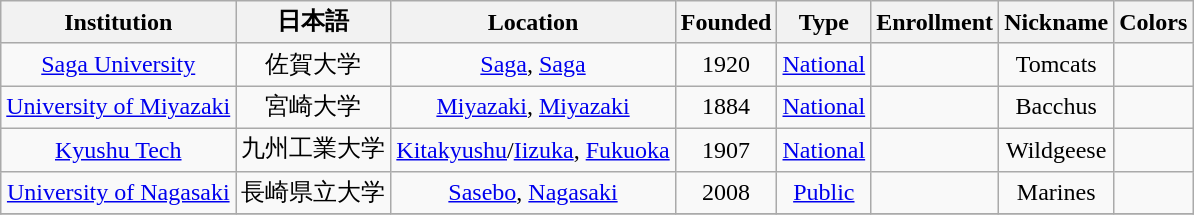<table class="wikitable sortable" style="text-align: center;">
<tr>
<th>Institution</th>
<th>日本語</th>
<th>Location</th>
<th>Founded</th>
<th>Type</th>
<th>Enrollment</th>
<th>Nickname</th>
<th>Colors</th>
</tr>
<tr>
<td><a href='#'>Saga University</a></td>
<td>佐賀大学</td>
<td><a href='#'>Saga</a>, <a href='#'>Saga</a></td>
<td>1920</td>
<td><a href='#'>National</a></td>
<td></td>
<td>Tomcats</td>
<td></td>
</tr>
<tr>
<td><a href='#'>University of Miyazaki</a></td>
<td>宮崎大学</td>
<td><a href='#'>Miyazaki</a>, <a href='#'>Miyazaki</a></td>
<td>1884</td>
<td><a href='#'>National</a></td>
<td></td>
<td>Bacchus</td>
<td></td>
</tr>
<tr>
<td><a href='#'>Kyushu Tech</a></td>
<td>九州工業大学</td>
<td><a href='#'>Kitakyushu</a>/<a href='#'>Iizuka</a>, <a href='#'>Fukuoka</a></td>
<td>1907</td>
<td><a href='#'>National</a></td>
<td></td>
<td>Wildgeese</td>
<td></td>
</tr>
<tr>
<td><a href='#'>University of Nagasaki</a></td>
<td>長崎県立大学</td>
<td><a href='#'>Sasebo</a>, <a href='#'>Nagasaki</a></td>
<td>2008</td>
<td><a href='#'>Public</a></td>
<td></td>
<td>Marines</td>
<td></td>
</tr>
<tr>
</tr>
</table>
